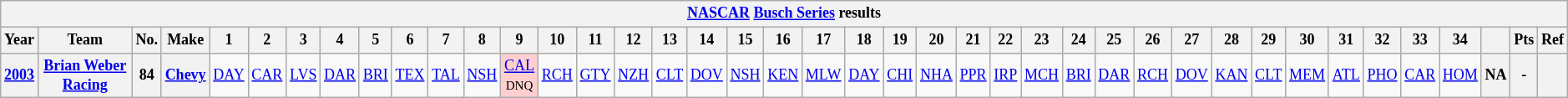<table class="wikitable" style="text-align:center; font-size:75%">
<tr>
<th colspan=42><a href='#'>NASCAR</a> <a href='#'>Busch Series</a> results</th>
</tr>
<tr>
<th>Year</th>
<th>Team</th>
<th>No.</th>
<th>Make</th>
<th>1</th>
<th>2</th>
<th>3</th>
<th>4</th>
<th>5</th>
<th>6</th>
<th>7</th>
<th>8</th>
<th>9</th>
<th>10</th>
<th>11</th>
<th>12</th>
<th>13</th>
<th>14</th>
<th>15</th>
<th>16</th>
<th>17</th>
<th>18</th>
<th>19</th>
<th>20</th>
<th>21</th>
<th>22</th>
<th>23</th>
<th>24</th>
<th>25</th>
<th>26</th>
<th>27</th>
<th>28</th>
<th>29</th>
<th>30</th>
<th>31</th>
<th>32</th>
<th>33</th>
<th>34</th>
<th></th>
<th>Pts</th>
<th>Ref</th>
</tr>
<tr>
<th><a href='#'>2003</a></th>
<th><a href='#'>Brian Weber Racing</a></th>
<th>84</th>
<th><a href='#'>Chevy</a></th>
<td><a href='#'>DAY</a></td>
<td><a href='#'>CAR</a></td>
<td><a href='#'>LVS</a></td>
<td><a href='#'>DAR</a></td>
<td><a href='#'>BRI</a></td>
<td><a href='#'>TEX</a></td>
<td><a href='#'>TAL</a></td>
<td><a href='#'>NSH</a></td>
<td style="background:#FFCFCF;"><a href='#'>CAL</a><br><small>DNQ</small></td>
<td><a href='#'>RCH</a></td>
<td><a href='#'>GTY</a></td>
<td><a href='#'>NZH</a></td>
<td><a href='#'>CLT</a></td>
<td><a href='#'>DOV</a></td>
<td><a href='#'>NSH</a></td>
<td><a href='#'>KEN</a></td>
<td><a href='#'>MLW</a></td>
<td><a href='#'>DAY</a></td>
<td><a href='#'>CHI</a></td>
<td><a href='#'>NHA</a></td>
<td><a href='#'>PPR</a></td>
<td><a href='#'>IRP</a></td>
<td><a href='#'>MCH</a></td>
<td><a href='#'>BRI</a></td>
<td><a href='#'>DAR</a></td>
<td><a href='#'>RCH</a></td>
<td><a href='#'>DOV</a></td>
<td><a href='#'>KAN</a></td>
<td><a href='#'>CLT</a></td>
<td><a href='#'>MEM</a></td>
<td><a href='#'>ATL</a></td>
<td><a href='#'>PHO</a></td>
<td><a href='#'>CAR</a></td>
<td><a href='#'>HOM</a></td>
<th>NA</th>
<th>-</th>
<th></th>
</tr>
</table>
